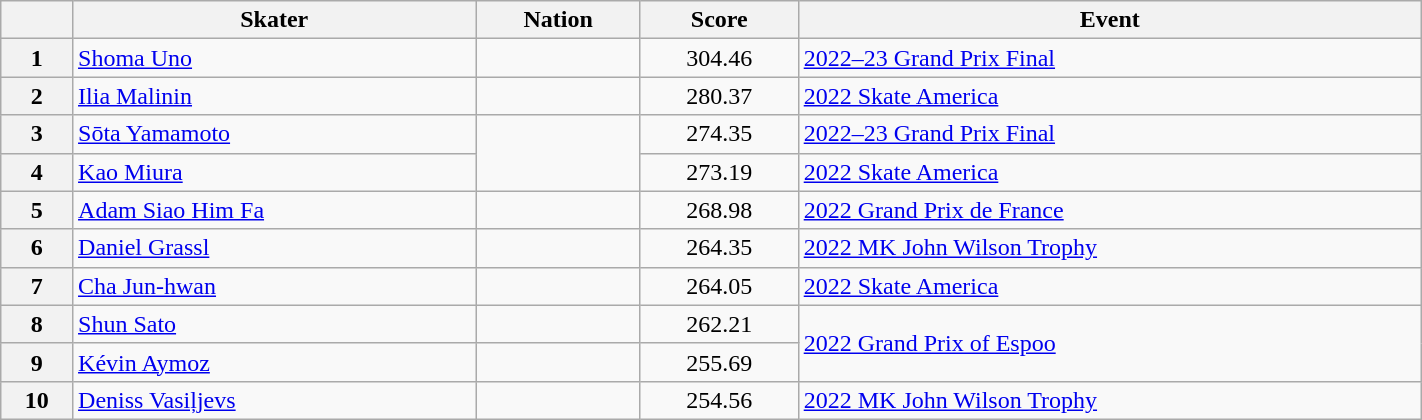<table class="wikitable sortable" style="text-align:left; width:75%">
<tr>
<th scope="col"></th>
<th scope="col">Skater</th>
<th scope="col">Nation</th>
<th scope="col">Score</th>
<th scope="col">Event</th>
</tr>
<tr>
<th scope="row">1</th>
<td><a href='#'>Shoma Uno</a></td>
<td></td>
<td style="text-align:center;">304.46</td>
<td><a href='#'>2022–23 Grand Prix Final</a></td>
</tr>
<tr>
<th scope="row">2</th>
<td><a href='#'>Ilia Malinin</a></td>
<td></td>
<td style="text-align:center;">280.37</td>
<td><a href='#'>2022 Skate America</a></td>
</tr>
<tr>
<th scope="row">3</th>
<td><a href='#'>Sōta Yamamoto</a></td>
<td rowspan="2"></td>
<td style="text-align:center;">274.35</td>
<td><a href='#'>2022–23 Grand Prix Final</a></td>
</tr>
<tr>
<th scope="row">4</th>
<td><a href='#'>Kao Miura</a></td>
<td style="text-align:center;">273.19</td>
<td><a href='#'>2022 Skate America</a></td>
</tr>
<tr>
<th scope="row">5</th>
<td><a href='#'>Adam Siao Him Fa</a></td>
<td></td>
<td style="text-align:center;">268.98</td>
<td><a href='#'>2022 Grand Prix de France</a></td>
</tr>
<tr>
<th scope="row">6</th>
<td><a href='#'>Daniel Grassl</a></td>
<td></td>
<td style="text-align:center;">264.35</td>
<td><a href='#'>2022 MK John Wilson Trophy</a></td>
</tr>
<tr>
<th scope="row">7</th>
<td><a href='#'>Cha Jun-hwan</a></td>
<td></td>
<td style="text-align:center;">264.05</td>
<td><a href='#'>2022 Skate America</a></td>
</tr>
<tr>
<th scope="row">8</th>
<td><a href='#'>Shun Sato</a></td>
<td></td>
<td style="text-align:center;">262.21</td>
<td rowspan="2"><a href='#'>2022 Grand Prix of Espoo</a></td>
</tr>
<tr>
<th scope="row">9</th>
<td><a href='#'>Kévin Aymoz</a></td>
<td></td>
<td style="text-align:center;">255.69</td>
</tr>
<tr>
<th scope="row">10</th>
<td><a href='#'>Deniss Vasiļjevs</a></td>
<td></td>
<td style="text-align:center;">254.56</td>
<td><a href='#'>2022 MK John Wilson Trophy</a></td>
</tr>
</table>
